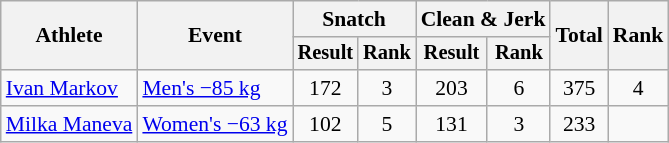<table class="wikitable" style="font-size:90%">
<tr>
<th rowspan="2">Athlete</th>
<th rowspan="2">Event</th>
<th colspan="2">Snatch</th>
<th colspan="2">Clean & Jerk</th>
<th rowspan="2">Total</th>
<th rowspan="2">Rank</th>
</tr>
<tr style="font-size:95%">
<th>Result</th>
<th>Rank</th>
<th>Result</th>
<th>Rank</th>
</tr>
<tr align=center>
<td align=left><a href='#'>Ivan Markov</a></td>
<td align=left><a href='#'>Men's −85 kg</a></td>
<td>172</td>
<td>3</td>
<td>203</td>
<td>6</td>
<td>375</td>
<td>4</td>
</tr>
<tr align=center>
<td align=left><a href='#'>Milka Maneva</a></td>
<td align=left><a href='#'>Women's −63 kg</a></td>
<td>102</td>
<td>5</td>
<td>131</td>
<td>3</td>
<td>233</td>
<td></td>
</tr>
</table>
